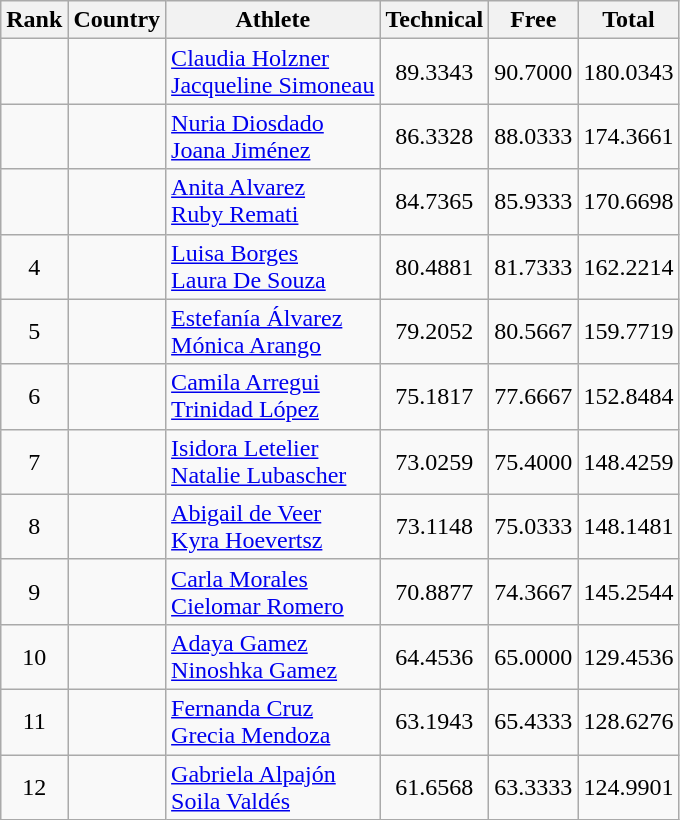<table class="wikitable">
<tr>
<th>Rank</th>
<th>Country</th>
<th>Athlete</th>
<th>Technical</th>
<th>Free</th>
<th>Total</th>
</tr>
<tr align=center>
<td></td>
<td align=left></td>
<td align=left><a href='#'>Claudia Holzner</a><br><a href='#'>Jacqueline Simoneau</a></td>
<td>89.3343</td>
<td>90.7000</td>
<td>180.0343</td>
</tr>
<tr align=center>
<td></td>
<td align=left></td>
<td align=left><a href='#'>Nuria Diosdado</a><br><a href='#'>Joana Jiménez</a></td>
<td>86.3328</td>
<td>88.0333</td>
<td>174.3661</td>
</tr>
<tr align=center>
<td></td>
<td align=left></td>
<td align=left><a href='#'>Anita Alvarez</a><br><a href='#'>Ruby Remati</a></td>
<td>84.7365</td>
<td>85.9333</td>
<td>170.6698</td>
</tr>
<tr align=center>
<td>4</td>
<td align=left></td>
<td align=left><a href='#'>Luisa Borges</a><br><a href='#'>Laura De Souza</a></td>
<td>80.4881</td>
<td>81.7333</td>
<td>162.2214</td>
</tr>
<tr align=center>
<td>5</td>
<td align=left></td>
<td align=left><a href='#'>Estefanía Álvarez</a><br><a href='#'>Mónica Arango</a></td>
<td>79.2052</td>
<td>80.5667</td>
<td>159.7719</td>
</tr>
<tr align=center>
<td>6</td>
<td align=left></td>
<td align=left><a href='#'>Camila Arregui</a><br><a href='#'>Trinidad López</a></td>
<td>75.1817</td>
<td>77.6667</td>
<td>152.8484</td>
</tr>
<tr align=center>
<td>7</td>
<td align=left></td>
<td align=left><a href='#'>Isidora Letelier</a><br><a href='#'>Natalie Lubascher</a></td>
<td>73.0259</td>
<td>75.4000</td>
<td>148.4259</td>
</tr>
<tr align=center>
<td>8</td>
<td align=left></td>
<td align=left><a href='#'>Abigail de Veer</a><br><a href='#'>Kyra Hoevertsz</a></td>
<td>73.1148</td>
<td>75.0333</td>
<td>148.1481</td>
</tr>
<tr align=center>
<td>9</td>
<td align=left></td>
<td align=left><a href='#'>Carla Morales</a><br><a href='#'>Cielomar Romero</a></td>
<td>70.8877</td>
<td>74.3667</td>
<td>145.2544</td>
</tr>
<tr align=center>
<td>10</td>
<td align=left></td>
<td align=left><a href='#'>Adaya Gamez</a><br><a href='#'>Ninoshka Gamez</a></td>
<td>64.4536</td>
<td>65.0000</td>
<td>129.4536</td>
</tr>
<tr align=center>
<td>11</td>
<td align=left></td>
<td align=left><a href='#'>Fernanda Cruz</a><br><a href='#'>Grecia Mendoza</a></td>
<td>63.1943</td>
<td>65.4333</td>
<td>128.6276</td>
</tr>
<tr align=center>
<td>12</td>
<td align=left></td>
<td align=left><a href='#'>Gabriela Alpajón</a><br><a href='#'>Soila Valdés</a></td>
<td>61.6568</td>
<td>63.3333</td>
<td>124.9901</td>
</tr>
</table>
